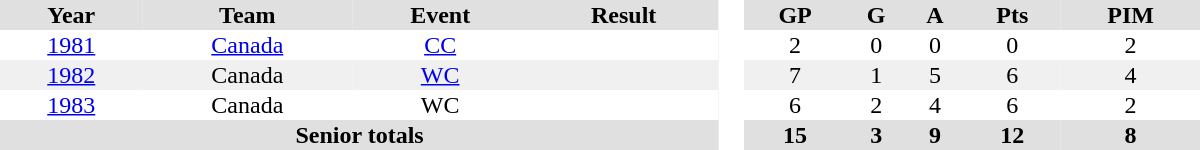<table border="0" cellpadding="1" cellspacing="0" style="text-align:center; width:50em">
<tr ALIGN="center" bgcolor="#e0e0e0">
<th>Year</th>
<th>Team</th>
<th>Event</th>
<th>Result</th>
<th rowspan="99" bgcolor="#ffffff"> </th>
<th>GP</th>
<th>G</th>
<th>A</th>
<th>Pts</th>
<th>PIM</th>
</tr>
<tr>
<td><a href='#'>1981</a></td>
<td><a href='#'>Canada</a></td>
<td><a href='#'>CC</a></td>
<td></td>
<td>2</td>
<td>0</td>
<td>0</td>
<td>0</td>
<td>2</td>
</tr>
<tr style="background:#f0f0f0;">
<td><a href='#'>1982</a></td>
<td>Canada</td>
<td><a href='#'>WC</a></td>
<td></td>
<td>7</td>
<td>1</td>
<td>5</td>
<td>6</td>
<td>4</td>
</tr>
<tr>
<td><a href='#'>1983</a></td>
<td>Canada</td>
<td>WC</td>
<td></td>
<td>6</td>
<td>2</td>
<td>4</td>
<td>6</td>
<td>2</td>
</tr>
<tr bgcolor="#e0e0e0">
<th colspan="4">Senior totals</th>
<th>15</th>
<th>3</th>
<th>9</th>
<th>12</th>
<th>8</th>
</tr>
</table>
